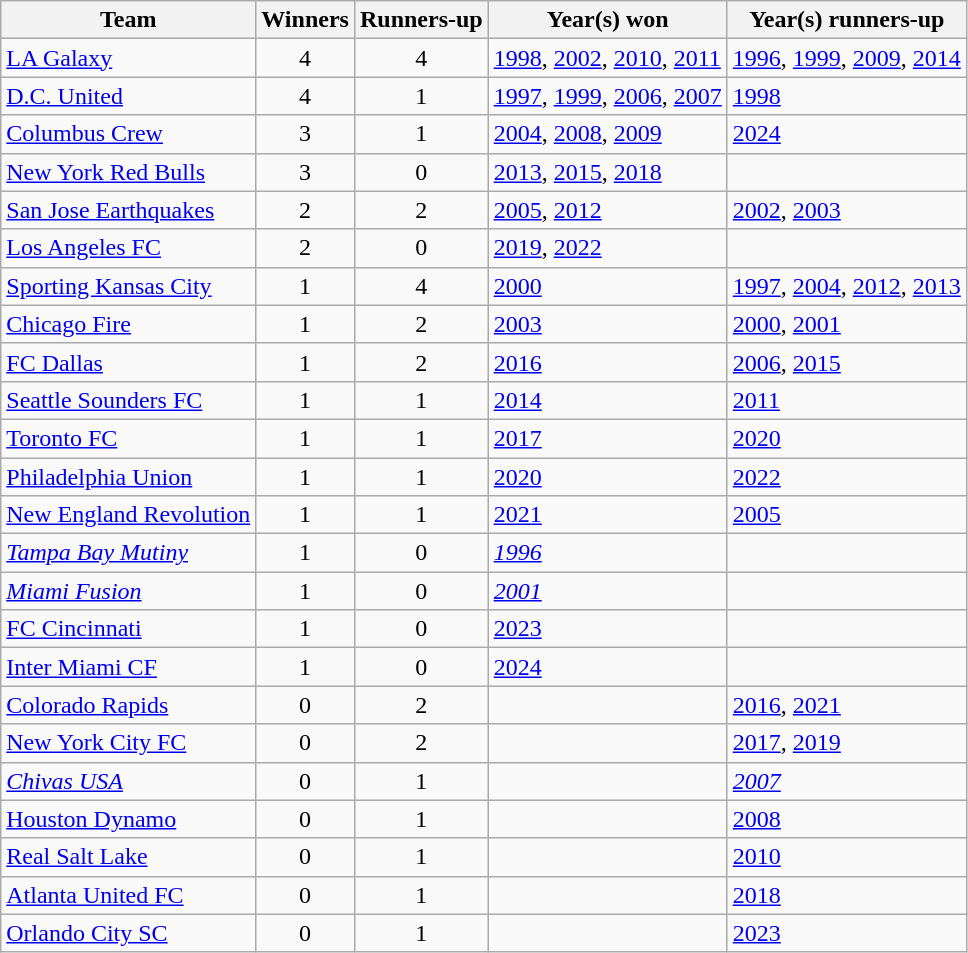<table class="wikitable sortable">
<tr>
<th>Team</th>
<th>Winners</th>
<th>Runners-up</th>
<th>Year(s) won</th>
<th>Year(s) runners-up</th>
</tr>
<tr>
<td><a href='#'>LA Galaxy</a></td>
<td align=center>4</td>
<td align=center>4</td>
<td><a href='#'>1998</a>, <a href='#'>2002</a>, <a href='#'>2010</a>, <a href='#'>2011</a></td>
<td><a href='#'>1996</a>, <a href='#'>1999</a>, <a href='#'>2009</a>, <a href='#'>2014</a></td>
</tr>
<tr>
<td><a href='#'>D.C. United</a></td>
<td align=center>4</td>
<td align=center>1</td>
<td><a href='#'>1997</a>, <a href='#'>1999</a>, <a href='#'>2006</a>, <a href='#'>2007</a></td>
<td><a href='#'>1998</a></td>
</tr>
<tr>
<td><a href='#'>Columbus Crew</a></td>
<td align=center>3</td>
<td align=center>1</td>
<td><a href='#'>2004</a>, <a href='#'>2008</a>, <a href='#'>2009</a></td>
<td><a href='#'>2024</a></td>
</tr>
<tr>
<td><a href='#'>New York Red Bulls</a></td>
<td align=center>3</td>
<td align=center>0</td>
<td><a href='#'>2013</a>, <a href='#'>2015</a>, <a href='#'>2018</a></td>
<td></td>
</tr>
<tr>
<td><a href='#'>San Jose Earthquakes</a></td>
<td align=center>2</td>
<td align=center>2</td>
<td><a href='#'>2005</a>, <a href='#'>2012</a></td>
<td><a href='#'>2002</a>, <a href='#'>2003</a></td>
</tr>
<tr>
<td><a href='#'>Los Angeles FC</a></td>
<td align=center>2</td>
<td align=center>0</td>
<td><a href='#'>2019</a>, <a href='#'>2022</a></td>
<td></td>
</tr>
<tr>
<td><a href='#'>Sporting Kansas City</a></td>
<td align=center>1</td>
<td align=center>4</td>
<td><a href='#'>2000</a></td>
<td><a href='#'>1997</a>, <a href='#'>2004</a>, <a href='#'>2012</a>, <a href='#'>2013</a></td>
</tr>
<tr>
<td><a href='#'>Chicago Fire</a></td>
<td align=center>1</td>
<td align=center>2</td>
<td><a href='#'>2003</a></td>
<td><a href='#'>2000</a>, <a href='#'>2001</a></td>
</tr>
<tr>
<td><a href='#'>FC Dallas</a></td>
<td align=center>1</td>
<td align=center>2</td>
<td><a href='#'>2016</a></td>
<td><a href='#'>2006</a>, <a href='#'>2015</a></td>
</tr>
<tr>
<td><a href='#'>Seattle Sounders FC</a></td>
<td align=center>1</td>
<td align=center>1</td>
<td><a href='#'>2014</a></td>
<td><a href='#'>2011</a></td>
</tr>
<tr>
<td><a href='#'>Toronto FC</a></td>
<td align=center>1</td>
<td align=center>1</td>
<td><a href='#'>2017</a></td>
<td><a href='#'>2020</a></td>
</tr>
<tr>
<td><a href='#'>Philadelphia Union</a></td>
<td align=center>1</td>
<td align=center>1</td>
<td><a href='#'>2020</a></td>
<td><a href='#'>2022</a></td>
</tr>
<tr>
<td><a href='#'>New England Revolution</a></td>
<td align=center>1</td>
<td align=center>1</td>
<td><a href='#'>2021</a></td>
<td><a href='#'>2005</a></td>
</tr>
<tr>
<td><em><a href='#'>Tampa Bay Mutiny</a></em></td>
<td align=center>1</td>
<td align=center>0</td>
<td><em><a href='#'>1996</a></em></td>
<td></td>
</tr>
<tr>
<td><em><a href='#'>Miami Fusion</a></em></td>
<td align=center>1</td>
<td align=center>0</td>
<td><em><a href='#'>2001</a></em></td>
<td></td>
</tr>
<tr>
<td><a href='#'>FC Cincinnati</a></td>
<td align=center>1</td>
<td align=center>0</td>
<td><a href='#'>2023</a></td>
<td></td>
</tr>
<tr>
<td><a href='#'>Inter Miami CF</a></td>
<td align=center>1</td>
<td align=center>0</td>
<td><a href='#'>2024</a></td>
<td></td>
</tr>
<tr>
<td><a href='#'>Colorado Rapids</a></td>
<td align=center>0</td>
<td align=center>2</td>
<td></td>
<td><a href='#'>2016</a>, <a href='#'>2021</a></td>
</tr>
<tr>
<td><a href='#'>New York City FC</a></td>
<td align=center>0</td>
<td align=center>2</td>
<td></td>
<td><a href='#'>2017</a>, <a href='#'>2019</a></td>
</tr>
<tr>
<td><em><a href='#'>Chivas USA</a></em></td>
<td align=center>0</td>
<td align=center>1</td>
<td></td>
<td><em><a href='#'>2007</a></em></td>
</tr>
<tr>
<td><a href='#'>Houston Dynamo</a></td>
<td align=center>0</td>
<td align=center>1</td>
<td></td>
<td><a href='#'>2008</a></td>
</tr>
<tr>
<td><a href='#'>Real Salt Lake</a></td>
<td align=center>0</td>
<td align=center>1</td>
<td></td>
<td><a href='#'>2010</a></td>
</tr>
<tr>
<td><a href='#'>Atlanta United FC</a></td>
<td align=center>0</td>
<td align=center>1</td>
<td></td>
<td><a href='#'>2018</a></td>
</tr>
<tr>
<td><a href='#'>Orlando City SC</a></td>
<td align=center>0</td>
<td align=center>1</td>
<td></td>
<td><a href='#'>2023</a></td>
</tr>
</table>
